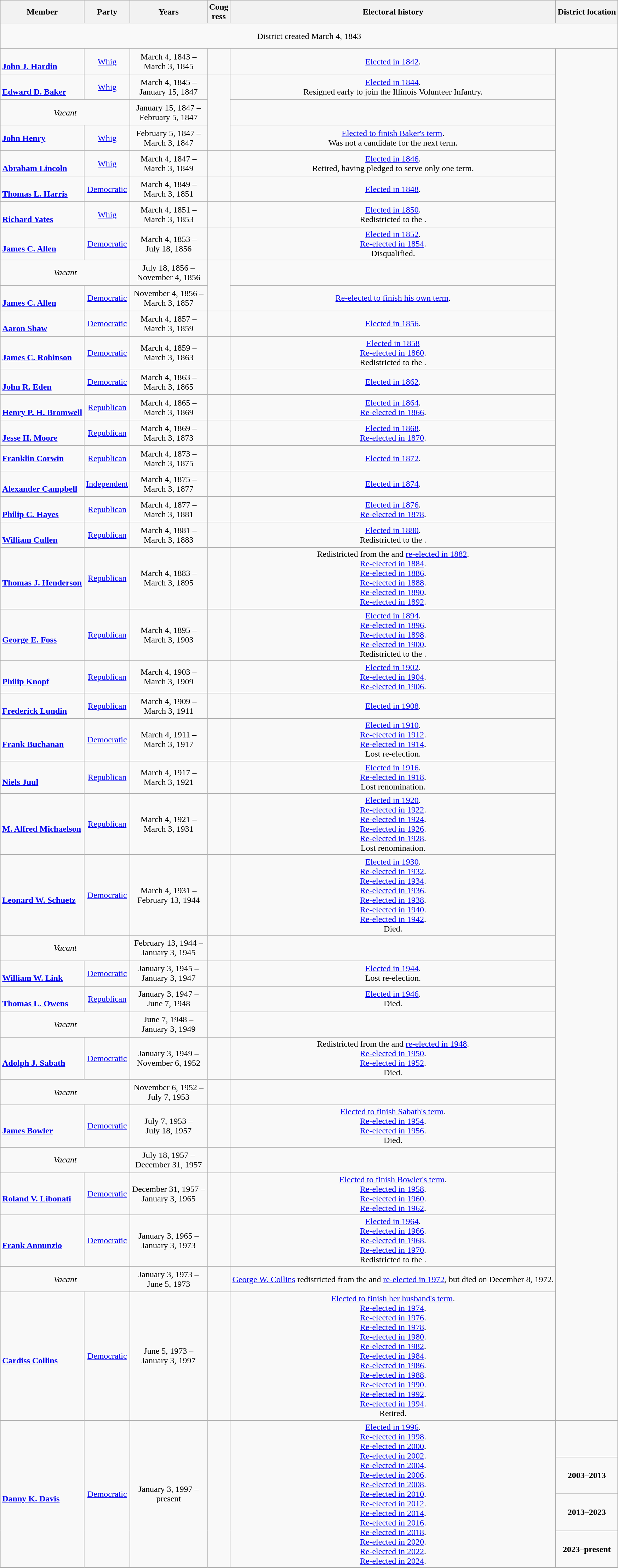<table class=wikitable style="text-align:center">
<tr>
<th>Member</th>
<th>Party</th>
<th>Years</th>
<th>Cong<br>ress</th>
<th>Electoral history</th>
<th>District location</th>
</tr>
<tr style="height:3em">
<td colspan=6>District created March 4, 1843</td>
</tr>
<tr style="height:3em">
<td align=left><br><strong><a href='#'>John J. Hardin</a></strong><br></td>
<td><a href='#'>Whig</a></td>
<td nowrap>March 4, 1843 –<br>March 3, 1845</td>
<td></td>
<td><a href='#'>Elected in 1842</a>.<br></td>
</tr>
<tr style="height:3em">
<td align=left><br><strong><a href='#'>Edward D. Baker</a></strong><br></td>
<td><a href='#'>Whig</a></td>
<td nowrap>March 4, 1845 –<br>January 15, 1847</td>
<td rowspan=3></td>
<td><a href='#'>Elected in 1844</a>.<br>Resigned early to join the Illinois Volunteer Infantry.</td>
</tr>
<tr style="height:3em">
<td colspan=2><em>Vacant</em></td>
<td nowrap>January 15, 1847 –<br>February 5, 1847</td>
<td></td>
</tr>
<tr style="height:3em">
<td align=left><strong><a href='#'>John Henry</a></strong><br></td>
<td><a href='#'>Whig</a></td>
<td nowrap>February 5, 1847 –<br>March 3, 1847</td>
<td><a href='#'>Elected to finish Baker's term</a>.<br>Was not a candidate for the next term.</td>
</tr>
<tr style="height:3em">
<td align=left><br><strong><a href='#'>Abraham Lincoln</a></strong><br></td>
<td><a href='#'>Whig</a></td>
<td nowrap>March 4, 1847 –<br>March 3, 1849</td>
<td></td>
<td><a href='#'>Elected in 1846</a>.<br>Retired, having pledged to serve only one term.</td>
</tr>
<tr style="height:3em">
<td align=left><br><strong><a href='#'>Thomas L. Harris</a></strong><br></td>
<td><a href='#'>Democratic</a></td>
<td nowrap>March 4, 1849 –<br>March 3, 1851</td>
<td></td>
<td><a href='#'>Elected in 1848</a>.<br></td>
</tr>
<tr style="height:3em">
<td align=left><br><strong><a href='#'>Richard Yates</a></strong><br></td>
<td><a href='#'>Whig</a></td>
<td nowrap>March 4, 1851 –<br>March 3, 1853</td>
<td></td>
<td><a href='#'>Elected in 1850</a>.<br>Redistricted to the .</td>
</tr>
<tr style="height:3em">
<td align=left><br><strong><a href='#'>James C. Allen</a></strong><br></td>
<td><a href='#'>Democratic</a></td>
<td nowrap>March 4, 1853 –<br>July 18, 1856</td>
<td></td>
<td><a href='#'>Elected in 1852</a>.<br><a href='#'>Re-elected in 1854</a>.<br>Disqualified.</td>
</tr>
<tr style="height:3em">
<td colspan=2><em>Vacant</em></td>
<td nowrap>July 18, 1856 –<br>November 4, 1856</td>
<td rowspan=2></td>
<td></td>
</tr>
<tr style="height:3em">
<td align=left><br><strong><a href='#'>James C. Allen</a></strong><br></td>
<td><a href='#'>Democratic</a></td>
<td nowrap>November 4, 1856 –<br>March 3, 1857</td>
<td><a href='#'>Re-elected to finish his own term</a>.<br></td>
</tr>
<tr style="height:3em">
<td align=left><br><strong><a href='#'>Aaron Shaw</a></strong><br></td>
<td><a href='#'>Democratic</a></td>
<td nowrap>March 4, 1857 –<br>March 3, 1859</td>
<td></td>
<td><a href='#'>Elected in 1856</a>.<br></td>
</tr>
<tr style="height:3em">
<td align=left><br><strong><a href='#'>James C. Robinson</a></strong><br></td>
<td><a href='#'>Democratic</a></td>
<td nowrap>March 4, 1859 –<br>March 3, 1863</td>
<td></td>
<td><a href='#'>Elected in 1858</a><br><a href='#'>Re-elected in 1860</a>.<br>Redistricted to the .</td>
</tr>
<tr style="height:3em">
<td align=left><br><strong><a href='#'>John R. Eden</a></strong><br></td>
<td><a href='#'>Democratic</a></td>
<td nowrap>March 4, 1863 –<br>March 3, 1865</td>
<td></td>
<td><a href='#'>Elected in 1862</a>.<br></td>
</tr>
<tr style="height:3em">
<td align=left><br><strong><a href='#'>Henry P. H. Bromwell</a></strong><br></td>
<td><a href='#'>Republican</a></td>
<td nowrap>March 4, 1865 –<br>March 3, 1869</td>
<td></td>
<td><a href='#'>Elected in 1864</a>.<br><a href='#'>Re-elected in 1866</a>.<br></td>
</tr>
<tr style="height:3em">
<td align=left><br><strong><a href='#'>Jesse H. Moore</a></strong><br></td>
<td><a href='#'>Republican</a></td>
<td nowrap>March 4, 1869 –<br>March 3, 1873</td>
<td></td>
<td><a href='#'>Elected in 1868</a>.<br><a href='#'>Re-elected in 1870</a>.<br></td>
</tr>
<tr style="height:3em">
<td align=left><strong><a href='#'>Franklin Corwin</a></strong><br></td>
<td><a href='#'>Republican</a></td>
<td nowrap>March 4, 1873 –<br>March 3, 1875</td>
<td></td>
<td><a href='#'>Elected in 1872</a>.<br></td>
</tr>
<tr style="height:3em">
<td align=left><br><strong><a href='#'>Alexander Campbell</a></strong><br></td>
<td><a href='#'>Independent</a></td>
<td nowrap>March 4, 1875 –<br>March 3, 1877</td>
<td></td>
<td><a href='#'>Elected in 1874</a>.<br></td>
</tr>
<tr style="height:3em">
<td align=left><br> <strong><a href='#'>Philip C. Hayes</a></strong><br></td>
<td><a href='#'>Republican</a></td>
<td nowrap>March 4, 1877 –<br>March 3, 1881</td>
<td></td>
<td><a href='#'>Elected in 1876</a>.<br><a href='#'>Re-elected in 1878</a>.<br></td>
</tr>
<tr style="height:3em">
<td align=left><br><strong><a href='#'>William Cullen</a></strong><br></td>
<td><a href='#'>Republican</a></td>
<td nowrap>March 4, 1881 –<br>March 3, 1883</td>
<td></td>
<td><a href='#'>Elected in 1880</a>.<br>Redistricted to the .</td>
</tr>
<tr style="height:3em">
<td align=left><br><strong><a href='#'>Thomas J. Henderson</a></strong><br></td>
<td><a href='#'>Republican</a></td>
<td nowrap>March 4, 1883 –<br>March 3, 1895</td>
<td></td>
<td>Redistricted from the  and <a href='#'>re-elected in 1882</a>.<br><a href='#'>Re-elected in 1884</a>.<br><a href='#'>Re-elected in 1886</a>.<br><a href='#'>Re-elected in 1888</a>.<br><a href='#'>Re-elected in 1890</a>.<br><a href='#'>Re-elected in 1892</a>.<br></td>
</tr>
<tr style="height:3em">
<td align=left><br><strong><a href='#'>George E. Foss</a></strong><br></td>
<td><a href='#'>Republican</a></td>
<td nowrap>March 4, 1895 –<br>March 3, 1903</td>
<td></td>
<td><a href='#'>Elected in 1894</a>.<br><a href='#'>Re-elected in 1896</a>.<br><a href='#'>Re-elected in 1898</a>.<br><a href='#'>Re-elected in 1900</a>.<br>Redistricted to the .</td>
</tr>
<tr style="height:3em">
<td align=left><br><strong><a href='#'>Philip Knopf</a></strong><br></td>
<td><a href='#'>Republican</a></td>
<td nowrap>March 4, 1903 –<br>March 3, 1909</td>
<td></td>
<td><a href='#'>Elected in 1902</a>.<br><a href='#'>Re-elected in 1904</a>.<br><a href='#'>Re-elected in 1906</a>.<br></td>
</tr>
<tr style="height:3em">
<td align=left><br><strong><a href='#'>Frederick Lundin</a></strong><br></td>
<td><a href='#'>Republican</a></td>
<td nowrap>March 4, 1909 –<br>March 3, 1911</td>
<td></td>
<td><a href='#'>Elected in 1908</a>.<br></td>
</tr>
<tr style="height:3em">
<td align=left><br><strong><a href='#'>Frank Buchanan</a></strong><br></td>
<td><a href='#'>Democratic</a></td>
<td nowrap>March 4, 1911 –<br>March 3, 1917</td>
<td></td>
<td><a href='#'>Elected in 1910</a>.<br><a href='#'>Re-elected in 1912</a>.<br><a href='#'>Re-elected in 1914</a>.<br>Lost re-election.</td>
</tr>
<tr style="height:3em">
<td align=left><br><strong><a href='#'>Niels Juul</a></strong><br></td>
<td><a href='#'>Republican</a></td>
<td nowrap>March 4, 1917 –<br>March 3, 1921</td>
<td></td>
<td><a href='#'>Elected in 1916</a>.<br><a href='#'>Re-elected in 1918</a>.<br>Lost renomination.</td>
</tr>
<tr style="height:3em">
<td align=left><br><strong><a href='#'>M. Alfred Michaelson</a></strong><br></td>
<td><a href='#'>Republican</a></td>
<td nowrap>March 4, 1921 –<br>March 3, 1931</td>
<td></td>
<td><a href='#'>Elected in 1920</a>.<br><a href='#'>Re-elected in 1922</a>.<br><a href='#'>Re-elected in 1924</a>.<br><a href='#'>Re-elected in 1926</a>.<br><a href='#'>Re-elected in 1928</a>.<br>Lost renomination.</td>
</tr>
<tr style="height:3em">
<td align=left><br><strong><a href='#'>Leonard W. Schuetz</a></strong><br></td>
<td><a href='#'>Democratic</a></td>
<td nowrap>March 4, 1931 –<br>February 13, 1944</td>
<td></td>
<td><a href='#'>Elected in 1930</a>.<br><a href='#'>Re-elected in 1932</a>.<br><a href='#'>Re-elected in 1934</a>.<br><a href='#'>Re-elected in 1936</a>.<br><a href='#'>Re-elected in 1938</a>.<br><a href='#'>Re-elected in 1940</a>.<br><a href='#'>Re-elected in 1942</a>.<br>Died.</td>
</tr>
<tr style="height:3em">
<td colspan=2><em>Vacant</em></td>
<td nowrap>February 13, 1944 –<br>January 3, 1945</td>
<td></td>
<td></td>
</tr>
<tr style="height:3em">
<td align=left><br><strong><a href='#'>William W. Link</a></strong><br></td>
<td><a href='#'>Democratic</a></td>
<td nowrap>January 3, 1945 –<br>January 3, 1947</td>
<td></td>
<td><a href='#'>Elected in 1944</a>.<br>Lost re-election.</td>
</tr>
<tr style="height:3em">
<td align=left><br><strong><a href='#'>Thomas L. Owens</a></strong><br></td>
<td><a href='#'>Republican</a></td>
<td nowrap>January 3, 1947 –<br>June 7, 1948</td>
<td rowspan=2></td>
<td><a href='#'>Elected in 1946</a>.<br>Died.</td>
</tr>
<tr style="height:3em">
<td colspan=2><em>Vacant</em></td>
<td nowrap>June 7, 1948 –<br>January 3, 1949</td>
<td></td>
</tr>
<tr style="height:3em">
<td align=left><br><strong><a href='#'>Adolph J. Sabath</a></strong><br></td>
<td><a href='#'>Democratic</a></td>
<td nowrap>January 3, 1949 –<br>November 6, 1952</td>
<td></td>
<td>Redistricted from the  and <a href='#'>re-elected in 1948</a>.<br><a href='#'>Re-elected in 1950</a>.<br><a href='#'>Re-elected in 1952</a>.<br>Died.</td>
</tr>
<tr style="height:3em">
<td colspan=2><em>Vacant</em></td>
<td nowrap>November 6, 1952 –<br>July 7, 1953</td>
<td></td>
<td></td>
</tr>
<tr style="height:3em">
<td align=left><br><strong><a href='#'>James Bowler</a></strong><br></td>
<td><a href='#'>Democratic</a></td>
<td nowrap>July 7, 1953 –<br>July 18, 1957</td>
<td></td>
<td><a href='#'>Elected to finish Sabath's term</a>.<br><a href='#'>Re-elected in 1954</a>.<br><a href='#'>Re-elected in 1956</a>.<br>Died.</td>
</tr>
<tr style="height:3em">
<td colspan=2><em>Vacant</em></td>
<td nowrap>July 18, 1957 –<br>December 31, 1957</td>
<td></td>
<td></td>
</tr>
<tr style="height:3em">
<td align=left><br><strong><a href='#'>Roland V. Libonati</a></strong><br></td>
<td><a href='#'>Democratic</a></td>
<td nowrap>December 31, 1957 –<br>January 3, 1965</td>
<td></td>
<td><a href='#'>Elected to finish Bowler's term</a>.<br><a href='#'>Re-elected in 1958</a>.<br><a href='#'>Re-elected in 1960</a>.<br><a href='#'>Re-elected in 1962</a>.<br></td>
</tr>
<tr style="height:3em">
<td align=left><br><strong><a href='#'>Frank Annunzio</a></strong><br></td>
<td><a href='#'>Democratic</a></td>
<td nowrap>January 3, 1965 –<br>January 3, 1973</td>
<td></td>
<td><a href='#'>Elected in 1964</a>.<br><a href='#'>Re-elected in 1966</a>.<br><a href='#'>Re-elected in 1968</a>.<br><a href='#'>Re-elected in 1970</a>.<br>Redistricted to the .</td>
</tr>
<tr style="height:3em">
<td colspan=2><em>Vacant</em></td>
<td nowrap>January 3, 1973 –<br>June 5, 1973</td>
<td></td>
<td><a href='#'>George W. Collins</a> redistricted from the  and <a href='#'>re-elected in 1972</a>, but died on December 8, 1972.</td>
</tr>
<tr style="height:3em">
<td align=left><br><strong><a href='#'>Cardiss Collins</a></strong><br></td>
<td><a href='#'>Democratic</a></td>
<td nowrap>June 5, 1973 –<br>January 3, 1997</td>
<td></td>
<td><a href='#'>Elected to finish her husband's term</a>.<br><a href='#'>Re-elected in 1974</a>.<br><a href='#'>Re-elected in 1976</a>.<br><a href='#'>Re-elected in 1978</a>.<br><a href='#'>Re-elected in 1980</a>.<br><a href='#'>Re-elected in 1982</a>.<br><a href='#'>Re-elected in 1984</a>.<br><a href='#'>Re-elected in 1986</a>.<br><a href='#'>Re-elected in 1988</a>.<br><a href='#'>Re-elected in 1990</a>.<br><a href='#'>Re-elected in 1992</a>.<br><a href='#'>Re-elected in 1994</a>.<br>Retired.</td>
</tr>
<tr style="height:3em">
<td rowspan=4 align=left><br><strong><a href='#'>Danny K. Davis</a></strong><br></td>
<td rowspan=4 ><a href='#'>Democratic</a></td>
<td rowspan=4 nowrap>January 3, 1997 –<br>present</td>
<td rowspan=4></td>
<td rowspan=4><a href='#'>Elected in 1996</a>.<br><a href='#'>Re-elected in 1998</a>.<br><a href='#'>Re-elected in 2000</a>.<br><a href='#'>Re-elected in 2002</a>.<br><a href='#'>Re-elected in 2004</a>.<br><a href='#'>Re-elected in 2006</a>.<br><a href='#'>Re-elected in 2008</a>.<br><a href='#'>Re-elected in 2010</a>.<br><a href='#'>Re-elected in 2012</a>.<br><a href='#'>Re-elected in 2014</a>.<br><a href='#'>Re-elected in 2016</a>.<br><a href='#'>Re-elected in 2018</a>.<br><a href='#'>Re-elected in 2020</a>.<br><a href='#'>Re-elected in 2022</a>.<br><a href='#'>Re-elected in 2024</a>.</td>
<td></td>
</tr>
<tr style="height:3em">
<td><strong>2003–2013</strong><br></td>
</tr>
<tr style="height:3em">
<td><strong>2013–2023</strong><br></td>
</tr>
<tr style="height:3em">
<td><strong>2023–present</strong><br></td>
</tr>
</table>
